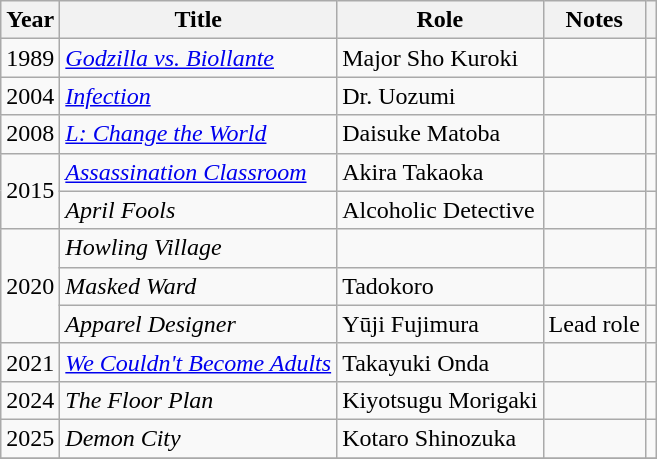<table class="wikitable sortable">
<tr>
<th>Year</th>
<th>Title</th>
<th>Role</th>
<th class="unsortable">Notes</th>
<th class="unsortable"></th>
</tr>
<tr>
<td>1989</td>
<td><em><a href='#'>Godzilla vs. Biollante</a></em></td>
<td>Major Sho Kuroki</td>
<td></td>
<td></td>
</tr>
<tr>
<td>2004</td>
<td><em><a href='#'>Infection</a></em></td>
<td>Dr. Uozumi</td>
<td></td>
<td></td>
</tr>
<tr>
<td>2008</td>
<td><em><a href='#'>L: Change the World</a></em></td>
<td>Daisuke Matoba</td>
<td></td>
<td></td>
</tr>
<tr>
<td rowspan=2>2015</td>
<td><em><a href='#'>Assassination Classroom</a></em></td>
<td>Akira Takaoka</td>
<td></td>
<td></td>
</tr>
<tr>
<td><em>April Fools</em></td>
<td>Alcoholic Detective</td>
<td></td>
<td></td>
</tr>
<tr>
<td rowspan=3>2020</td>
<td><em>Howling Village</em></td>
<td></td>
<td></td>
<td></td>
</tr>
<tr>
<td><em>Masked Ward</em></td>
<td>Tadokoro</td>
<td></td>
<td></td>
</tr>
<tr>
<td><em>Apparel Designer</em></td>
<td>Yūji Fujimura</td>
<td>Lead role</td>
<td></td>
</tr>
<tr>
<td>2021</td>
<td><em><a href='#'>We Couldn't Become Adults</a></em></td>
<td>Takayuki Onda</td>
<td></td>
<td></td>
</tr>
<tr>
<td>2024</td>
<td><em>The Floor Plan</em></td>
<td>Kiyotsugu Morigaki</td>
<td></td>
<td></td>
</tr>
<tr>
<td>2025</td>
<td><em>Demon City</em></td>
<td>Kotaro Shinozuka</td>
<td></td>
<td></td>
</tr>
<tr>
</tr>
</table>
